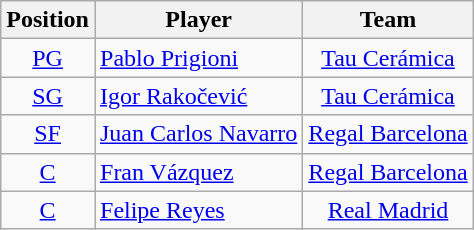<table class="wikitable sortable" style="text-align: center;">
<tr>
<th align="center">Position</th>
<th align="center">Player</th>
<th align="center">Team</th>
</tr>
<tr>
<td><a href='#'>PG</a></td>
<td align="left"> <a href='#'>Pablo Prigioni</a></td>
<td><a href='#'>Tau Cerámica</a></td>
</tr>
<tr>
<td><a href='#'>SG</a></td>
<td align="left"> <a href='#'>Igor Rakočević</a></td>
<td><a href='#'>Tau Cerámica</a></td>
</tr>
<tr>
<td><a href='#'>SF</a></td>
<td align="left"> <a href='#'>Juan Carlos Navarro</a></td>
<td><a href='#'>Regal Barcelona</a></td>
</tr>
<tr>
<td><a href='#'>C</a></td>
<td align="left"> <a href='#'>Fran Vázquez</a></td>
<td><a href='#'>Regal Barcelona</a></td>
</tr>
<tr>
<td><a href='#'>C</a></td>
<td align="left"> <a href='#'>Felipe Reyes</a></td>
<td><a href='#'>Real Madrid</a></td>
</tr>
</table>
